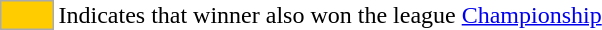<table>
<tr>
<td style="background-color:#FFCC00; border:1px solid #aaaaaa; width:2em;"></td>
<td>Indicates that winner also won the league <a href='#'>Championship</a></td>
</tr>
</table>
